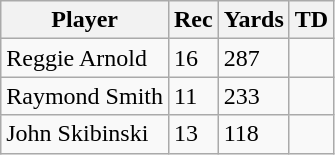<table class="wikitable">
<tr>
<th>Player</th>
<th>Rec</th>
<th>Yards</th>
<th>TD</th>
</tr>
<tr>
<td>Reggie Arnold</td>
<td>16</td>
<td>287</td>
<td></td>
</tr>
<tr>
<td>Raymond Smith</td>
<td>11</td>
<td>233</td>
<td></td>
</tr>
<tr>
<td>John Skibinski</td>
<td>13</td>
<td>118</td>
<td></td>
</tr>
</table>
